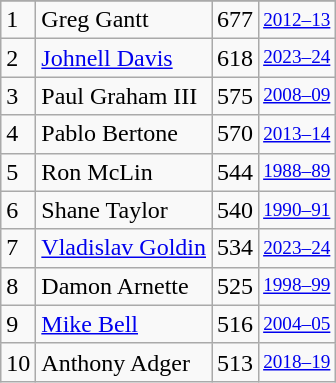<table class="wikitable">
<tr>
</tr>
<tr>
<td>1</td>
<td>Greg Gantt</td>
<td>677</td>
<td style="font-size:80%;"><a href='#'>2012–13</a></td>
</tr>
<tr>
<td>2</td>
<td><a href='#'>Johnell Davis</a></td>
<td>618</td>
<td style="font-size:80%;"><a href='#'>2023–24</a></td>
</tr>
<tr>
<td>3</td>
<td>Paul Graham III</td>
<td>575</td>
<td style="font-size:80%;"><a href='#'>2008–09</a></td>
</tr>
<tr>
<td>4</td>
<td>Pablo Bertone</td>
<td>570</td>
<td style="font-size:80%;"><a href='#'>2013–14</a></td>
</tr>
<tr>
<td>5</td>
<td>Ron McLin</td>
<td>544</td>
<td style="font-size:80%;"><a href='#'>1988–89</a></td>
</tr>
<tr>
<td>6</td>
<td>Shane Taylor</td>
<td>540</td>
<td style="font-size:80%;"><a href='#'>1990–91</a></td>
</tr>
<tr>
<td>7</td>
<td><a href='#'>Vladislav Goldin</a></td>
<td>534</td>
<td style="font-size:80%;"><a href='#'>2023–24</a></td>
</tr>
<tr>
<td>8</td>
<td>Damon Arnette</td>
<td>525</td>
<td style="font-size:80%;"><a href='#'>1998–99</a></td>
</tr>
<tr>
<td>9</td>
<td><a href='#'>Mike Bell</a></td>
<td>516</td>
<td style="font-size:80%;"><a href='#'>2004–05</a></td>
</tr>
<tr>
<td>10</td>
<td>Anthony Adger</td>
<td>513</td>
<td style="font-size:80%;"><a href='#'>2018–19</a></td>
</tr>
</table>
